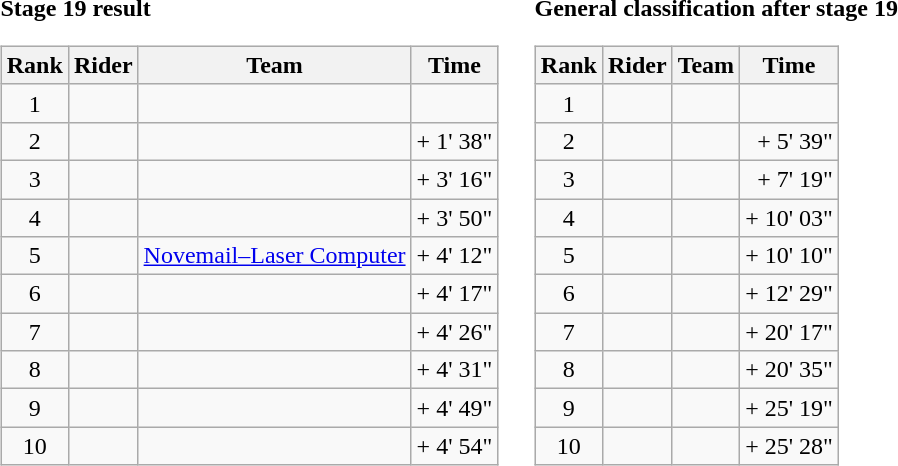<table>
<tr>
<td><strong>Stage 19 result</strong><br><table class="wikitable">
<tr>
<th scope="col">Rank</th>
<th scope="col">Rider</th>
<th scope="col">Team</th>
<th scope="col">Time</th>
</tr>
<tr>
<td style="text-align:center;">1</td>
<td></td>
<td></td>
<td style="text-align:right;"></td>
</tr>
<tr>
<td style="text-align:center;">2</td>
<td></td>
<td></td>
<td style="text-align:right;">+ 1' 38"</td>
</tr>
<tr>
<td style="text-align:center;">3</td>
<td> </td>
<td></td>
<td style="text-align:right;">+ 3' 16"</td>
</tr>
<tr>
<td style="text-align:center;">4</td>
<td></td>
<td></td>
<td style="text-align:right;">+ 3' 50"</td>
</tr>
<tr>
<td style="text-align:center;">5</td>
<td></td>
<td><a href='#'>Novemail–Laser Computer</a></td>
<td style="text-align:right;">+ 4' 12"</td>
</tr>
<tr>
<td style="text-align:center;">6</td>
<td></td>
<td></td>
<td style="text-align:right;">+ 4' 17"</td>
</tr>
<tr>
<td style="text-align:center;">7</td>
<td></td>
<td></td>
<td style="text-align:right;">+ 4' 26"</td>
</tr>
<tr>
<td style="text-align:center;">8</td>
<td></td>
<td></td>
<td style="text-align:right;">+ 4' 31"</td>
</tr>
<tr>
<td style="text-align:center;">9</td>
<td></td>
<td></td>
<td style="text-align:right;">+ 4' 49"</td>
</tr>
<tr>
<td style="text-align:center;">10</td>
<td></td>
<td></td>
<td style="text-align:right;">+ 4' 54"</td>
</tr>
</table>
</td>
<td></td>
<td><strong>General classification after stage 19</strong><br><table class="wikitable">
<tr>
<th scope="col">Rank</th>
<th scope="col">Rider</th>
<th scope="col">Team</th>
<th scope="col">Time</th>
</tr>
<tr>
<td style="text-align:center;">1</td>
<td> </td>
<td></td>
<td style="text-align:right;"></td>
</tr>
<tr>
<td style="text-align:center;">2</td>
<td></td>
<td></td>
<td style="text-align:right;">+ 5' 39"</td>
</tr>
<tr>
<td style="text-align:center;">3</td>
<td></td>
<td></td>
<td style="text-align:right;">+ 7' 19"</td>
</tr>
<tr>
<td style="text-align:center;">4</td>
<td></td>
<td></td>
<td style="text-align:right;">+ 10' 03"</td>
</tr>
<tr>
<td style="text-align:center;">5</td>
<td></td>
<td></td>
<td style="text-align:right;">+ 10' 10"</td>
</tr>
<tr>
<td style="text-align:center;">6</td>
<td></td>
<td></td>
<td style="text-align:right;">+ 12' 29"</td>
</tr>
<tr>
<td style="text-align:center;">7</td>
<td></td>
<td></td>
<td style="text-align:right;">+ 20' 17"</td>
</tr>
<tr>
<td style="text-align:center;">8</td>
<td></td>
<td></td>
<td style="text-align:right;">+ 20' 35"</td>
</tr>
<tr>
<td style="text-align:center;">9</td>
<td></td>
<td></td>
<td style="text-align:right;">+ 25' 19"</td>
</tr>
<tr>
<td style="text-align:center;">10</td>
<td></td>
<td></td>
<td style="text-align:right;">+ 25' 28"</td>
</tr>
</table>
</td>
</tr>
</table>
